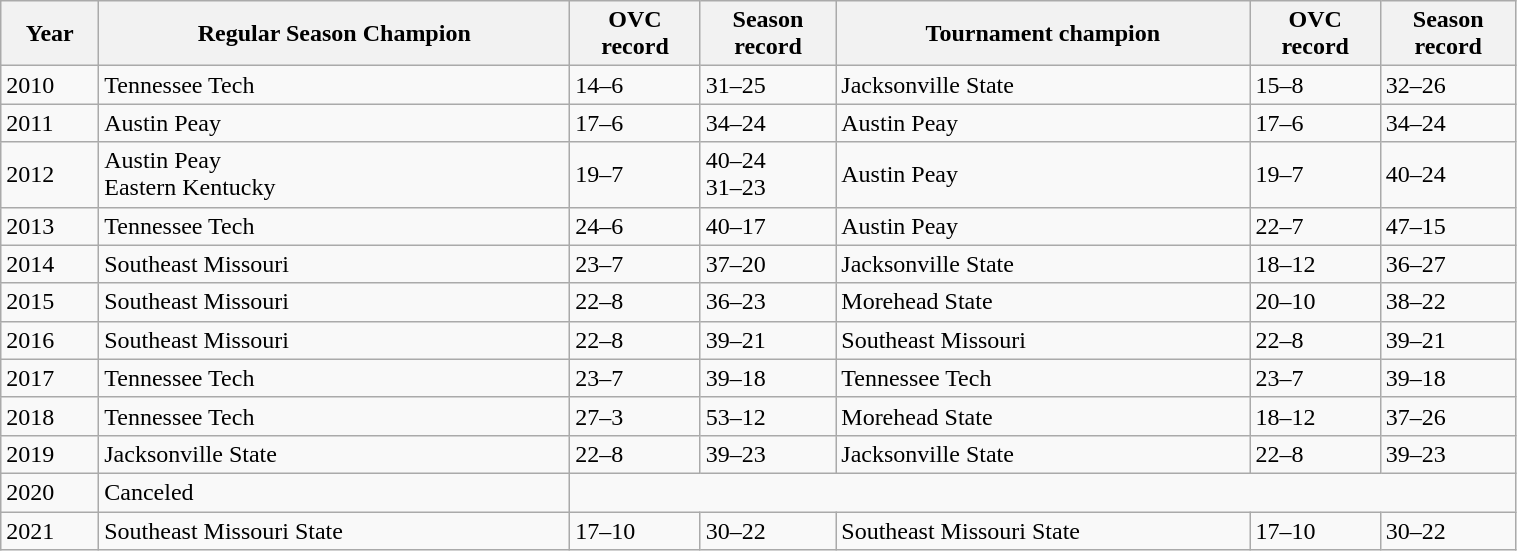<table class="wikitable" "text-align:center; width=80%;">
<tr>
<th>Year</th>
<th>Regular Season Champion</th>
<th>OVC<br>record</th>
<th>Season<br>record</th>
<th>Tournament champion</th>
<th>OVC<br>record</th>
<th>Season<br>record</th>
</tr>
<tr>
<td>2010</td>
<td>Tennessee Tech</td>
<td>14–6</td>
<td>31–25</td>
<td>Jacksonville State</td>
<td>15–8</td>
<td>32–26</td>
</tr>
<tr>
<td>2011</td>
<td>Austin Peay</td>
<td>17–6</td>
<td>34–24</td>
<td>Austin Peay</td>
<td>17–6</td>
<td>34–24</td>
</tr>
<tr>
<td>2012</td>
<td>Austin Peay<br>Eastern Kentucky</td>
<td>19–7</td>
<td>40–24<br>31–23</td>
<td>Austin Peay</td>
<td>19–7</td>
<td>40–24</td>
</tr>
<tr>
<td>2013</td>
<td>Tennessee Tech</td>
<td>24–6</td>
<td>40–17</td>
<td>Austin Peay</td>
<td>22–7</td>
<td>47–15</td>
</tr>
<tr>
<td>2014</td>
<td>Southeast Missouri</td>
<td>23–7</td>
<td>37–20</td>
<td>Jacksonville State</td>
<td>18–12</td>
<td>36–27</td>
</tr>
<tr>
<td>2015</td>
<td>Southeast Missouri</td>
<td>22–8</td>
<td>36–23</td>
<td>Morehead State</td>
<td>20–10</td>
<td>38–22</td>
</tr>
<tr>
<td>2016</td>
<td>Southeast Missouri</td>
<td>22–8</td>
<td>39–21</td>
<td>Southeast Missouri</td>
<td>22–8</td>
<td>39–21</td>
</tr>
<tr>
<td>2017</td>
<td>Tennessee Tech</td>
<td>23–7</td>
<td>39–18</td>
<td>Tennessee Tech</td>
<td>23–7</td>
<td>39–18</td>
</tr>
<tr>
<td>2018</td>
<td>Tennessee Tech</td>
<td>27–3</td>
<td>53–12</td>
<td>Morehead State</td>
<td>18–12</td>
<td>37–26</td>
</tr>
<tr>
<td>2019</td>
<td>Jacksonville State</td>
<td>22–8</td>
<td>39–23</td>
<td>Jacksonville State</td>
<td>22–8</td>
<td>39–23</td>
</tr>
<tr>
<td>2020</td>
<td>Canceled</td>
</tr>
<tr>
<td>2021</td>
<td>Southeast Missouri State</td>
<td>17–10</td>
<td>30–22</td>
<td>Southeast Missouri State</td>
<td>17–10</td>
<td>30–22</td>
</tr>
</table>
